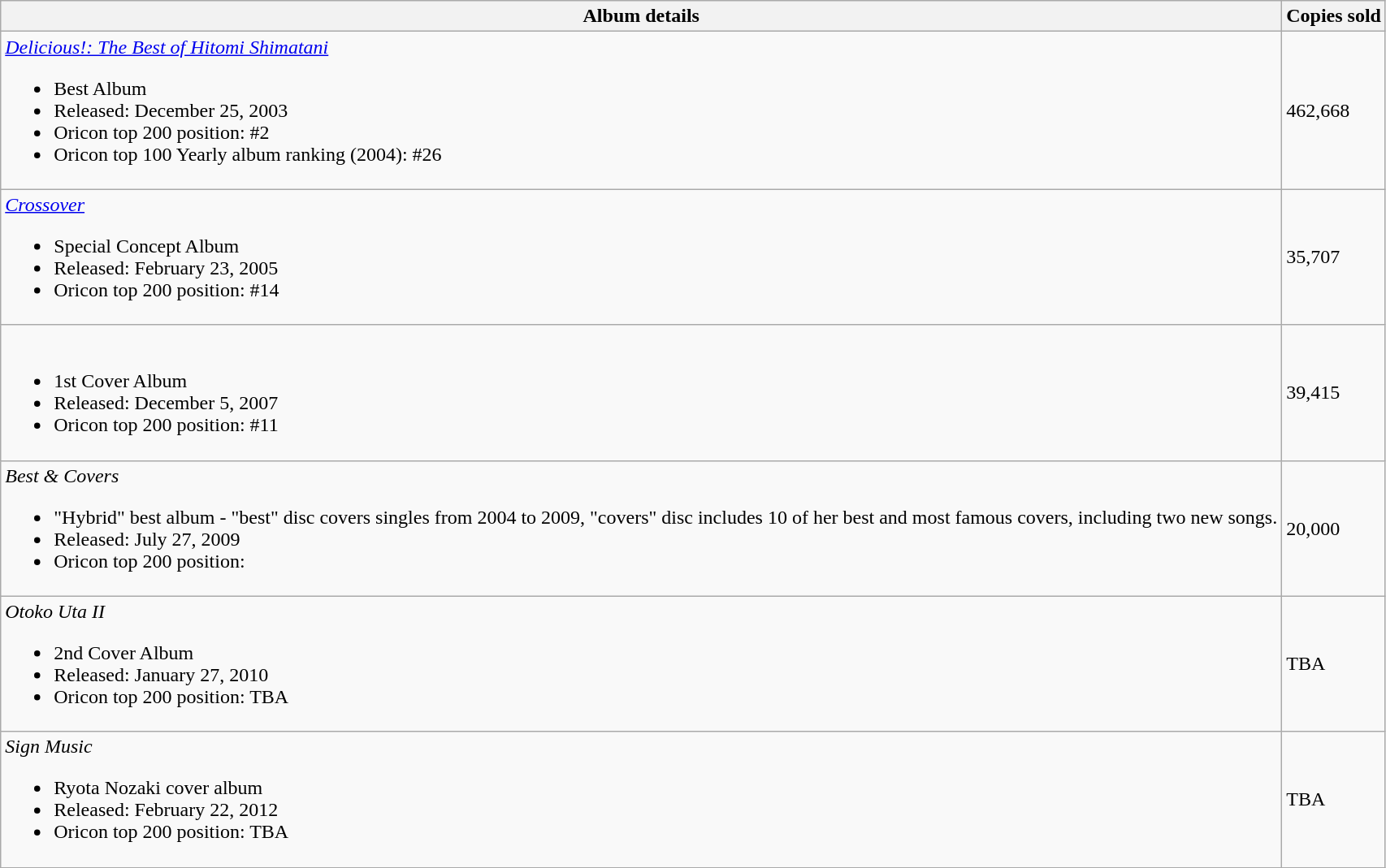<table class="wikitable">
<tr>
<th>Album details</th>
<th>Copies sold</th>
</tr>
<tr>
<td><em><a href='#'>Delicious!: The Best of Hitomi Shimatani</a></em><br><ul><li>Best Album</li><li>Released: December 25, 2003</li><li>Oricon top 200 position: #2</li><li>Oricon top 100 Yearly album ranking (2004): #26</li></ul></td>
<td>462,668</td>
</tr>
<tr>
<td><em><a href='#'>Crossover</a></em><br><ul><li>Special Concept Album</li><li>Released: February 23, 2005</li><li>Oricon top 200 position: #14</li></ul></td>
<td>35,707</td>
</tr>
<tr>
<td><br><ul><li>1st Cover Album</li><li>Released: December 5, 2007</li><li>Oricon top 200 position: #11</li></ul></td>
<td>39,415</td>
</tr>
<tr>
<td><em>Best & Covers</em><br><ul><li>"Hybrid" best album - "best" disc covers singles from 2004 to 2009, "covers" disc includes 10 of her best and most famous covers, including two new songs.</li><li>Released: July 27, 2009</li><li>Oricon top 200 position:</li></ul></td>
<td>20,000</td>
</tr>
<tr>
<td><em>Otoko Uta II</em><br><ul><li>2nd Cover Album</li><li>Released: January 27, 2010</li><li>Oricon top 200 position: TBA</li></ul></td>
<td>TBA</td>
</tr>
<tr>
<td><em>Sign Music</em><br><ul><li>Ryota Nozaki cover album</li><li>Released: February 22, 2012</li><li>Oricon top 200 position: TBA</li></ul></td>
<td>TBA</td>
</tr>
</table>
